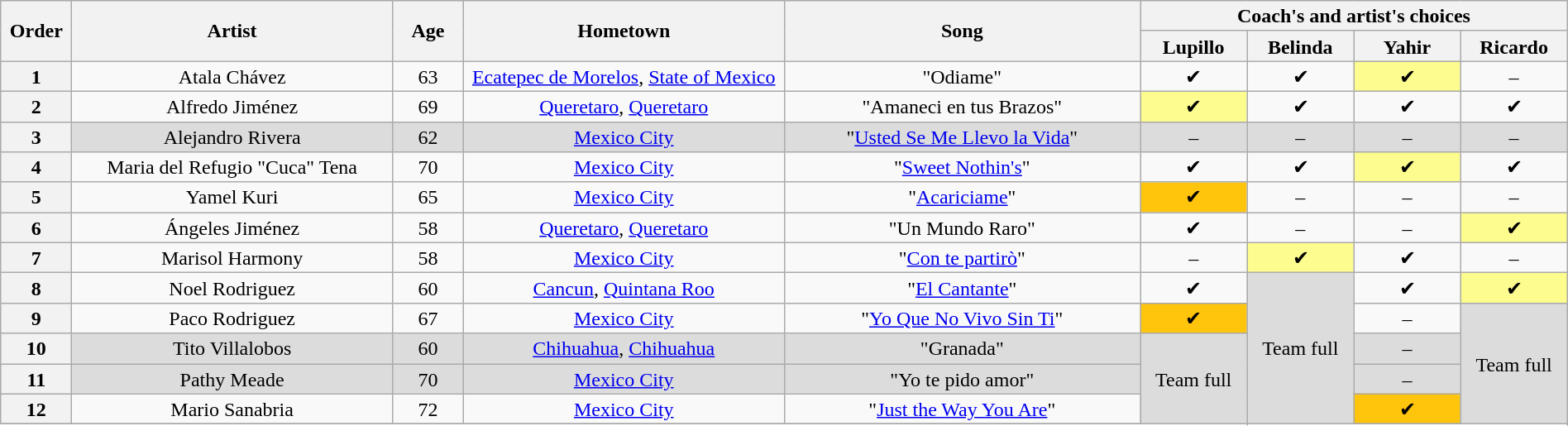<table class="wikitable" style="text-align:center; line-height:17px; width:100%">
<tr>
<th scope="col" rowspan="2" style="width:04%">Order</th>
<th scope="col" rowspan="2" style="width:18%">Artist</th>
<th scope="col" rowspan="2" style="width:04%">Age</th>
<th scope="col" rowspan="2" style="width:18%">Hometown</th>
<th scope="col" rowspan="2" style="width:20%">Song</th>
<th scope="col" colspan="4" style="width:24%">Coach's and artist's choices</th>
</tr>
<tr>
<th style="width:06%">Lupillo</th>
<th style="width:06%">Belinda</th>
<th style="width:06%">Yahir</th>
<th style="width:06%">Ricardo</th>
</tr>
<tr>
<th>1</th>
<td>Atala Chávez</td>
<td>63</td>
<td><a href='#'>Ecatepec de Morelos</a>, <a href='#'>State of Mexico</a></td>
<td>"Odiame"</td>
<td>✔</td>
<td>✔</td>
<td style="background:#fdfc8f">✔</td>
<td>–</td>
</tr>
<tr>
<th>2</th>
<td>Alfredo Jiménez</td>
<td>69</td>
<td><a href='#'>Queretaro</a>, <a href='#'>Queretaro</a></td>
<td>"Amaneci en tus Brazos"</td>
<td style="background:#fdfc8f">✔</td>
<td>✔</td>
<td>✔</td>
<td>✔</td>
</tr>
<tr style="background:#DCDCDC">
<th>3</th>
<td>Alejandro Rivera</td>
<td>62</td>
<td><a href='#'>Mexico City</a></td>
<td>"<a href='#'>Usted Se Me Llevo la Vida</a>"</td>
<td>–</td>
<td>–</td>
<td>–</td>
<td>–</td>
</tr>
<tr>
<th>4</th>
<td>Maria del Refugio "Cuca" Tena</td>
<td>70</td>
<td><a href='#'>Mexico City</a></td>
<td>"<a href='#'>Sweet Nothin's</a>"</td>
<td>✔</td>
<td>✔</td>
<td style="background:#fdfc8f">✔</td>
<td>✔</td>
</tr>
<tr>
<th>5</th>
<td>Yamel Kuri</td>
<td>65</td>
<td><a href='#'>Mexico City</a></td>
<td>"<a href='#'>Acariciame</a>"</td>
<td style="background:#ffc40c">✔</td>
<td>–</td>
<td>–</td>
<td>–</td>
</tr>
<tr>
<th>6</th>
<td>Ángeles Jiménez</td>
<td>58</td>
<td><a href='#'>Queretaro</a>, <a href='#'>Queretaro</a></td>
<td>"Un Mundo Raro"</td>
<td>✔</td>
<td>–</td>
<td>–</td>
<td style="background:#fdfc8f">✔</td>
</tr>
<tr>
<th>7</th>
<td>Marisol Harmony</td>
<td>58</td>
<td><a href='#'>Mexico City</a></td>
<td>"<a href='#'>Con te partirò</a>"</td>
<td>–</td>
<td style="background:#fdfc8f">✔</td>
<td>✔</td>
<td>–</td>
</tr>
<tr>
<th>8</th>
<td>Noel Rodriguez</td>
<td>60</td>
<td><a href='#'>Cancun</a>, <a href='#'>Quintana Roo</a></td>
<td>"<a href='#'>El Cantante</a>"</td>
<td>✔</td>
<td rowspan="6" style="background:#DCDCDC">Team full</td>
<td>✔</td>
<td style="background:#fdfc8f">✔</td>
</tr>
<tr>
<th>9</th>
<td>Paco Rodriguez</td>
<td>67</td>
<td><a href='#'>Mexico City</a></td>
<td>"<a href='#'>Yo Que No Vivo Sin Ti</a>"</td>
<td style="background:#ffc40c">✔</td>
<td>–</td>
<td rowspan="6" style="background:#DCDCDC">Team full</td>
</tr>
<tr style="background:#DCDCDC">
<th>10</th>
<td>Tito Villalobos</td>
<td>60</td>
<td><a href='#'>Chihuahua</a>, <a href='#'>Chihuahua</a></td>
<td>"Granada"</td>
<td rowspan="4" style="background:#DCDCDC">Team full</td>
<td>–</td>
</tr>
<tr style="background:#DCDCDC">
<th>11</th>
<td>Pathy Meade</td>
<td>70</td>
<td><a href='#'>Mexico City</a></td>
<td>"Yo te pido amor"</td>
<td>–</td>
</tr>
<tr>
<th>12</th>
<td>Mario Sanabria</td>
<td>72</td>
<td><a href='#'>Mexico City</a></td>
<td>"<a href='#'>Just the Way You Are</a>"</td>
<td style="background:#ffc40c">✔</td>
</tr>
<tr>
</tr>
</table>
